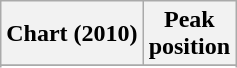<table class="wikitable plainrowheaders sortable" style="text-align:center;">
<tr>
<th>Chart (2010)</th>
<th>Peak<br>position</th>
</tr>
<tr>
</tr>
<tr>
</tr>
<tr>
</tr>
<tr>
</tr>
<tr>
</tr>
<tr>
</tr>
<tr>
</tr>
<tr>
</tr>
</table>
